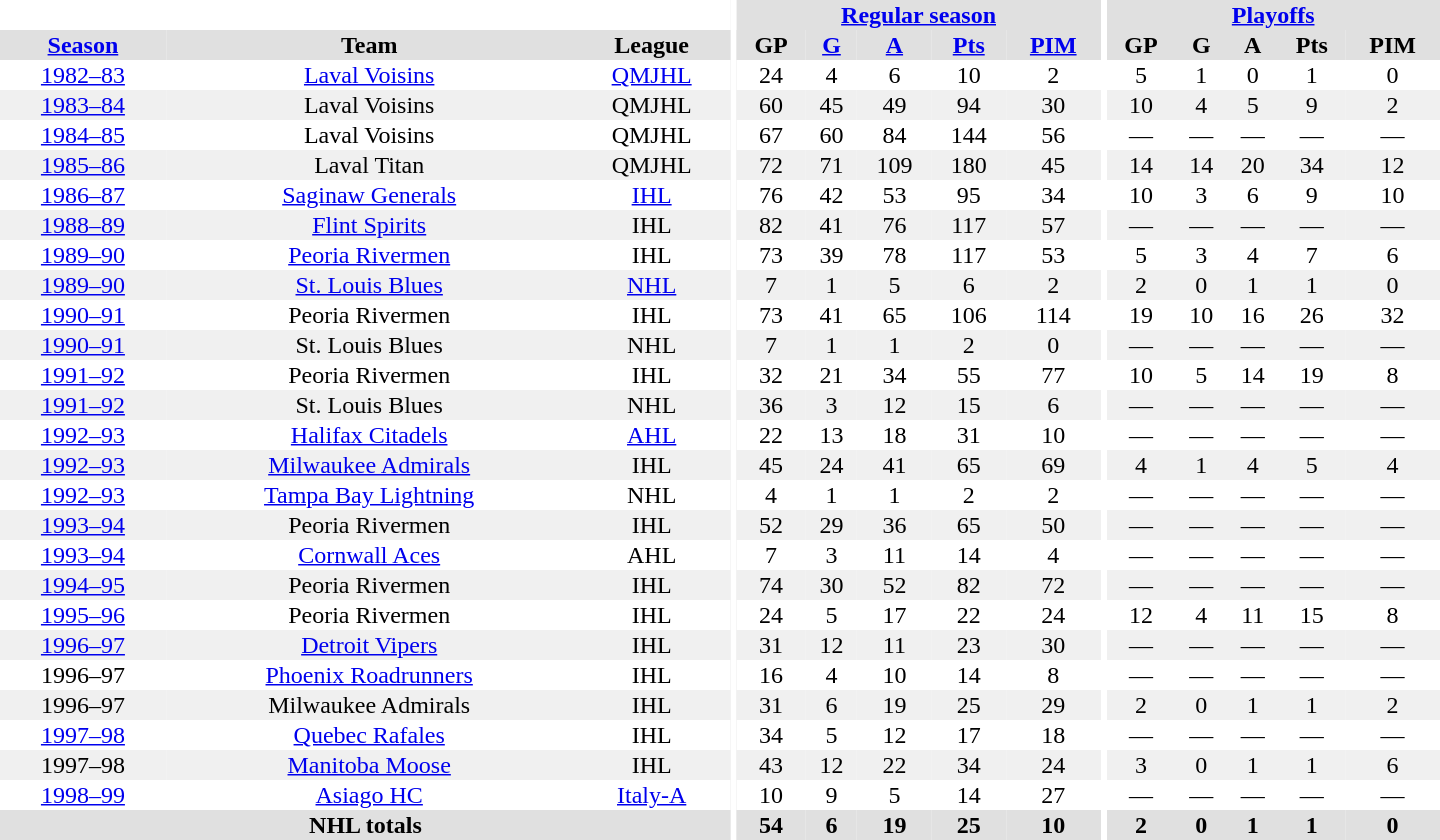<table border="0" cellpadding="1" cellspacing="0" style="text-align:center; width:60em">
<tr bgcolor="#e0e0e0">
<th colspan="3" bgcolor="#ffffff"></th>
<th rowspan="99" bgcolor="#ffffff"></th>
<th colspan="5"><a href='#'>Regular season</a></th>
<th rowspan="99" bgcolor="#ffffff"></th>
<th colspan="5"><a href='#'>Playoffs</a></th>
</tr>
<tr bgcolor="#e0e0e0">
<th><a href='#'>Season</a></th>
<th>Team</th>
<th>League</th>
<th>GP</th>
<th><a href='#'>G</a></th>
<th><a href='#'>A</a></th>
<th><a href='#'>Pts</a></th>
<th><a href='#'>PIM</a></th>
<th>GP</th>
<th>G</th>
<th>A</th>
<th>Pts</th>
<th>PIM</th>
</tr>
<tr>
<td><a href='#'>1982–83</a></td>
<td><a href='#'>Laval Voisins</a></td>
<td><a href='#'>QMJHL</a></td>
<td>24</td>
<td>4</td>
<td>6</td>
<td>10</td>
<td>2</td>
<td>5</td>
<td>1</td>
<td>0</td>
<td>1</td>
<td>0</td>
</tr>
<tr bgcolor="#f0f0f0">
<td><a href='#'>1983–84</a></td>
<td>Laval Voisins</td>
<td>QMJHL</td>
<td>60</td>
<td>45</td>
<td>49</td>
<td>94</td>
<td>30</td>
<td>10</td>
<td>4</td>
<td>5</td>
<td>9</td>
<td>2</td>
</tr>
<tr>
<td><a href='#'>1984–85</a></td>
<td>Laval Voisins</td>
<td>QMJHL</td>
<td>67</td>
<td>60</td>
<td>84</td>
<td>144</td>
<td>56</td>
<td>—</td>
<td>—</td>
<td>—</td>
<td>—</td>
<td>—</td>
</tr>
<tr bgcolor="#f0f0f0">
<td><a href='#'>1985–86</a></td>
<td>Laval Titan</td>
<td>QMJHL</td>
<td>72</td>
<td>71</td>
<td>109</td>
<td>180</td>
<td>45</td>
<td>14</td>
<td>14</td>
<td>20</td>
<td>34</td>
<td>12</td>
</tr>
<tr>
<td><a href='#'>1986–87</a></td>
<td><a href='#'>Saginaw Generals</a></td>
<td><a href='#'>IHL</a></td>
<td>76</td>
<td>42</td>
<td>53</td>
<td>95</td>
<td>34</td>
<td>10</td>
<td>3</td>
<td>6</td>
<td>9</td>
<td>10</td>
</tr>
<tr bgcolor="#f0f0f0">
<td><a href='#'>1988–89</a></td>
<td><a href='#'>Flint Spirits</a></td>
<td>IHL</td>
<td>82</td>
<td>41</td>
<td>76</td>
<td>117</td>
<td>57</td>
<td>—</td>
<td>—</td>
<td>—</td>
<td>—</td>
<td>—</td>
</tr>
<tr>
<td><a href='#'>1989–90</a></td>
<td><a href='#'>Peoria Rivermen</a></td>
<td>IHL</td>
<td>73</td>
<td>39</td>
<td>78</td>
<td>117</td>
<td>53</td>
<td>5</td>
<td>3</td>
<td>4</td>
<td>7</td>
<td>6</td>
</tr>
<tr bgcolor="#f0f0f0">
<td><a href='#'>1989–90</a></td>
<td><a href='#'>St. Louis Blues</a></td>
<td><a href='#'>NHL</a></td>
<td>7</td>
<td>1</td>
<td>5</td>
<td>6</td>
<td>2</td>
<td>2</td>
<td>0</td>
<td>1</td>
<td>1</td>
<td>0</td>
</tr>
<tr>
<td><a href='#'>1990–91</a></td>
<td>Peoria Rivermen</td>
<td>IHL</td>
<td>73</td>
<td>41</td>
<td>65</td>
<td>106</td>
<td>114</td>
<td>19</td>
<td>10</td>
<td>16</td>
<td>26</td>
<td>32</td>
</tr>
<tr bgcolor="#f0f0f0">
<td><a href='#'>1990–91</a></td>
<td>St. Louis Blues</td>
<td>NHL</td>
<td>7</td>
<td>1</td>
<td>1</td>
<td>2</td>
<td>0</td>
<td>—</td>
<td>—</td>
<td>—</td>
<td>—</td>
<td>—</td>
</tr>
<tr>
<td><a href='#'>1991–92</a></td>
<td>Peoria Rivermen</td>
<td>IHL</td>
<td>32</td>
<td>21</td>
<td>34</td>
<td>55</td>
<td>77</td>
<td>10</td>
<td>5</td>
<td>14</td>
<td>19</td>
<td>8</td>
</tr>
<tr bgcolor="#f0f0f0">
<td><a href='#'>1991–92</a></td>
<td>St. Louis Blues</td>
<td>NHL</td>
<td>36</td>
<td>3</td>
<td>12</td>
<td>15</td>
<td>6</td>
<td>—</td>
<td>—</td>
<td>—</td>
<td>—</td>
<td>—</td>
</tr>
<tr>
<td><a href='#'>1992–93</a></td>
<td><a href='#'>Halifax Citadels</a></td>
<td><a href='#'>AHL</a></td>
<td>22</td>
<td>13</td>
<td>18</td>
<td>31</td>
<td>10</td>
<td>—</td>
<td>—</td>
<td>—</td>
<td>—</td>
<td>—</td>
</tr>
<tr bgcolor="#f0f0f0">
<td><a href='#'>1992–93</a></td>
<td><a href='#'>Milwaukee Admirals</a></td>
<td>IHL</td>
<td>45</td>
<td>24</td>
<td>41</td>
<td>65</td>
<td>69</td>
<td>4</td>
<td>1</td>
<td>4</td>
<td>5</td>
<td>4</td>
</tr>
<tr>
<td><a href='#'>1992–93</a></td>
<td><a href='#'>Tampa Bay Lightning</a></td>
<td>NHL</td>
<td>4</td>
<td>1</td>
<td>1</td>
<td>2</td>
<td>2</td>
<td>—</td>
<td>—</td>
<td>—</td>
<td>—</td>
<td>—</td>
</tr>
<tr bgcolor="#f0f0f0">
<td><a href='#'>1993–94</a></td>
<td>Peoria Rivermen</td>
<td>IHL</td>
<td>52</td>
<td>29</td>
<td>36</td>
<td>65</td>
<td>50</td>
<td>—</td>
<td>—</td>
<td>—</td>
<td>—</td>
<td>—</td>
</tr>
<tr>
<td><a href='#'>1993–94</a></td>
<td><a href='#'>Cornwall Aces</a></td>
<td>AHL</td>
<td>7</td>
<td>3</td>
<td>11</td>
<td>14</td>
<td>4</td>
<td>—</td>
<td>—</td>
<td>—</td>
<td>—</td>
<td>—</td>
</tr>
<tr bgcolor="#f0f0f0">
<td><a href='#'>1994–95</a></td>
<td>Peoria Rivermen</td>
<td>IHL</td>
<td>74</td>
<td>30</td>
<td>52</td>
<td>82</td>
<td>72</td>
<td>—</td>
<td>—</td>
<td>—</td>
<td>—</td>
<td>—</td>
</tr>
<tr>
<td><a href='#'>1995–96</a></td>
<td>Peoria Rivermen</td>
<td>IHL</td>
<td>24</td>
<td>5</td>
<td>17</td>
<td>22</td>
<td>24</td>
<td>12</td>
<td>4</td>
<td>11</td>
<td>15</td>
<td>8</td>
</tr>
<tr bgcolor="#f0f0f0">
<td><a href='#'>1996–97</a></td>
<td><a href='#'>Detroit Vipers</a></td>
<td>IHL</td>
<td>31</td>
<td>12</td>
<td>11</td>
<td>23</td>
<td>30</td>
<td>—</td>
<td>—</td>
<td>—</td>
<td>—</td>
<td>—</td>
</tr>
<tr>
<td>1996–97</td>
<td><a href='#'>Phoenix Roadrunners</a></td>
<td>IHL</td>
<td>16</td>
<td>4</td>
<td>10</td>
<td>14</td>
<td>8</td>
<td>—</td>
<td>—</td>
<td>—</td>
<td>—</td>
<td>—</td>
</tr>
<tr bgcolor="#f0f0f0">
<td>1996–97</td>
<td>Milwaukee Admirals</td>
<td>IHL</td>
<td>31</td>
<td>6</td>
<td>19</td>
<td>25</td>
<td>29</td>
<td>2</td>
<td>0</td>
<td>1</td>
<td>1</td>
<td>2</td>
</tr>
<tr>
<td><a href='#'>1997–98</a></td>
<td><a href='#'>Quebec Rafales</a></td>
<td>IHL</td>
<td>34</td>
<td>5</td>
<td>12</td>
<td>17</td>
<td>18</td>
<td>—</td>
<td>—</td>
<td>—</td>
<td>—</td>
<td>—</td>
</tr>
<tr bgcolor="#f0f0f0">
<td>1997–98</td>
<td><a href='#'>Manitoba Moose</a></td>
<td>IHL</td>
<td>43</td>
<td>12</td>
<td>22</td>
<td>34</td>
<td>24</td>
<td>3</td>
<td>0</td>
<td>1</td>
<td>1</td>
<td>6</td>
</tr>
<tr>
<td><a href='#'>1998–99</a></td>
<td><a href='#'>Asiago HC</a></td>
<td><a href='#'>Italy-A</a></td>
<td>10</td>
<td>9</td>
<td>5</td>
<td>14</td>
<td>27</td>
<td>—</td>
<td>—</td>
<td>—</td>
<td>—</td>
<td>—</td>
</tr>
<tr bgcolor="#e0e0e0">
<th colspan="3">NHL totals</th>
<th>54</th>
<th>6</th>
<th>19</th>
<th>25</th>
<th>10</th>
<th>2</th>
<th>0</th>
<th>1</th>
<th>1</th>
<th>0</th>
</tr>
</table>
